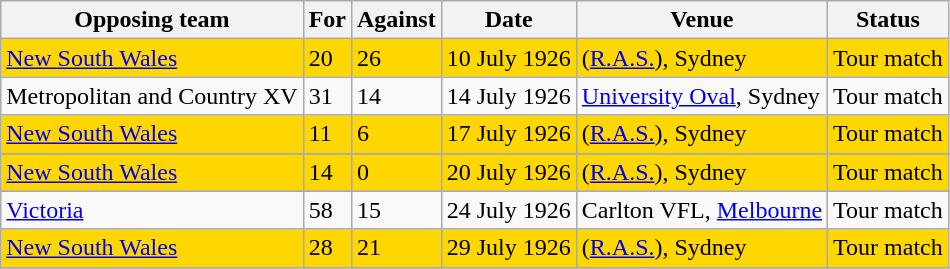<table class=wikitable>
<tr>
<th>Opposing team</th>
<th>For</th>
<th>Against</th>
<th>Date</th>
<th>Venue</th>
<th>Status</th>
</tr>
<tr bgcolor="gold">
<td><a href='#'>New South Wales</a></td>
<td>20</td>
<td>26</td>
<td>10 July 1926</td>
<td>(<a href='#'>R.A.S.</a>), Sydney</td>
<td>Tour match</td>
</tr>
<tr>
<td>Metropolitan and Country XV</td>
<td>31</td>
<td>14</td>
<td>14 July 1926</td>
<td><a href='#'>University Oval</a>, Sydney</td>
<td>Tour match</td>
</tr>
<tr bgcolor="gold">
<td><a href='#'>New South Wales</a></td>
<td>11</td>
<td>6</td>
<td>17 July 1926</td>
<td>(<a href='#'>R.A.S.</a>), Sydney</td>
<td>Tour match</td>
</tr>
<tr>
</tr>
<tr bgcolor="gold">
<td><a href='#'>New South Wales</a></td>
<td>14</td>
<td>0</td>
<td>20 July 1926</td>
<td>(<a href='#'>R.A.S.</a>), Sydney</td>
<td>Tour match</td>
</tr>
<tr>
</tr>
<tr>
<td><a href='#'>Victoria</a></td>
<td>58</td>
<td>15</td>
<td>24 July 1926</td>
<td>Carlton VFL, <a href='#'>Melbourne</a></td>
<td>Tour match</td>
</tr>
<tr bgcolor="gold">
<td><a href='#'>New South Wales</a></td>
<td>28</td>
<td>21</td>
<td>29 July 1926</td>
<td>(<a href='#'>R.A.S.</a>), Sydney</td>
<td>Tour match</td>
</tr>
<tr>
</tr>
</table>
